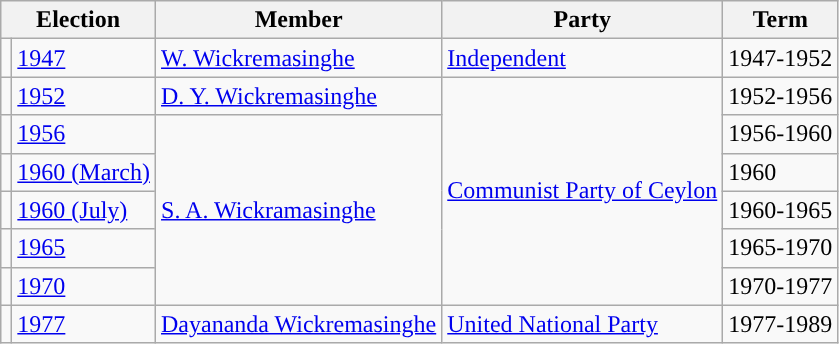<table class="wikitable">
<tr>
<th colspan="2">Election</th>
<th>Member</th>
<th>Party</th>
<th>Term</th>
</tr>
<tr>
<td style="background-color: "></td>
<td><a href='#'>1947</a></td>
<td><a href='#'>W. Wickremasinghe</a></td>
<td><a href='#'>Independent</a></td>
<td>1947-1952</td>
</tr>
<tr>
<td style="background-color: "></td>
<td><a href='#'>1952</a></td>
<td><a href='#'>D. Y. Wickremasinghe</a></td>
<td rowspan=6><a href='#'>Communist Party of Ceylon</a></td>
<td>1952-1956</td>
</tr>
<tr>
<td style="background-color: "></td>
<td><a href='#'>1956</a></td>
<td rowspan=5><a href='#'>S. A. Wickramasinghe</a></td>
<td>1956-1960</td>
</tr>
<tr>
<td style="background-color: "></td>
<td><a href='#'>1960 (March)</a></td>
<td>1960</td>
</tr>
<tr>
<td style="background-color: "></td>
<td><a href='#'>1960 (July)</a></td>
<td>1960-1965</td>
</tr>
<tr>
<td style="background-color: "></td>
<td><a href='#'>1965</a></td>
<td>1965-1970</td>
</tr>
<tr>
<td style="background-color: "></td>
<td><a href='#'>1970</a></td>
<td>1970-1977</td>
</tr>
<tr>
<td style="background-color: "></td>
<td><a href='#'>1977</a></td>
<td><a href='#'>Dayananda Wickremasinghe</a></td>
<td><a href='#'>United National Party</a></td>
<td>1977-1989</td>
</tr>
</table>
